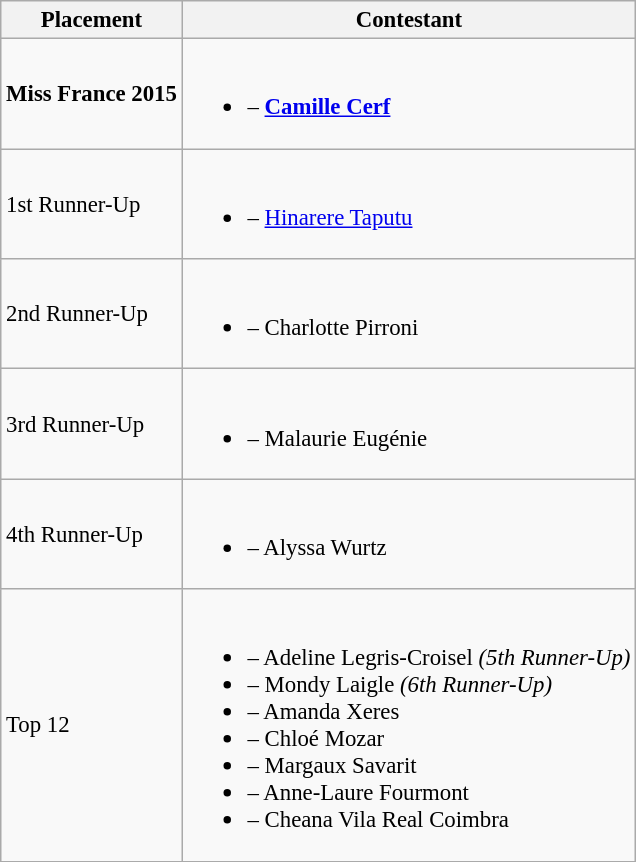<table class="wikitable sortable" style="font-size:95%;">
<tr>
<th>Placement</th>
<th>Contestant</th>
</tr>
<tr>
<td><strong>Miss France 2015</strong></td>
<td><br><ul><li><strong></strong> – <strong><a href='#'>Camille Cerf</a></strong></li></ul></td>
</tr>
<tr>
<td>1st Runner-Up</td>
<td><br><ul><li> – <a href='#'>Hinarere Taputu</a></li></ul></td>
</tr>
<tr>
<td>2nd Runner-Up</td>
<td><br><ul><li> – Charlotte Pirroni</li></ul></td>
</tr>
<tr>
<td>3rd Runner-Up</td>
<td><br><ul><li> – Malaurie Eugénie</li></ul></td>
</tr>
<tr>
<td>4th Runner-Up</td>
<td><br><ul><li>– Alyssa Wurtz</li></ul></td>
</tr>
<tr>
<td>Top 12</td>
<td><br><ul><li> – Adeline Legris-Croisel <em>(5th Runner-Up)</em></li><li> – Mondy Laigle <em>(6th Runner-Up)</em></li><li> – Amanda Xeres</li><li> – Chloé Mozar</li><li> – Margaux Savarit</li><li> – Anne-Laure Fourmont</li><li> – Cheana Vila Real Coimbra</li></ul></td>
</tr>
</table>
